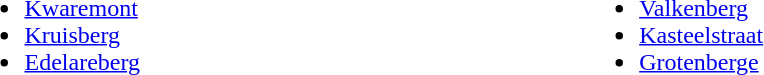<table width=65%>
<tr>
<td valign=top align=left width=25%><br><ul><li><a href='#'>Kwaremont</a></li><li><a href='#'>Kruisberg</a></li><li><a href='#'>Edelareberg</a></li></ul></td>
<td valign=top align=left width=25%><br><ul><li><a href='#'>Valkenberg</a></li><li><a href='#'>Kasteelstraat</a></li><li><a href='#'>Grotenberge</a></li></ul></td>
</tr>
</table>
